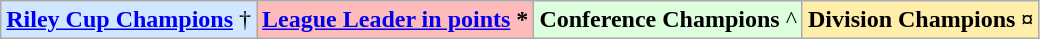<table class="wikitable">
<tr>
<td bgcolor="#d0e7ff"><strong><a href='#'>Riley Cup Champions</a></strong> †</td>
<td bgcolor="#ffbbbb"><strong><a href='#'>League Leader in points</a> *</strong></td>
<td bgcolor="#ddffdd"><strong>Conference Champions</strong> ^</td>
<td bgcolor="#ffeeaa"><strong>Division Champions ¤</strong></td>
</tr>
</table>
